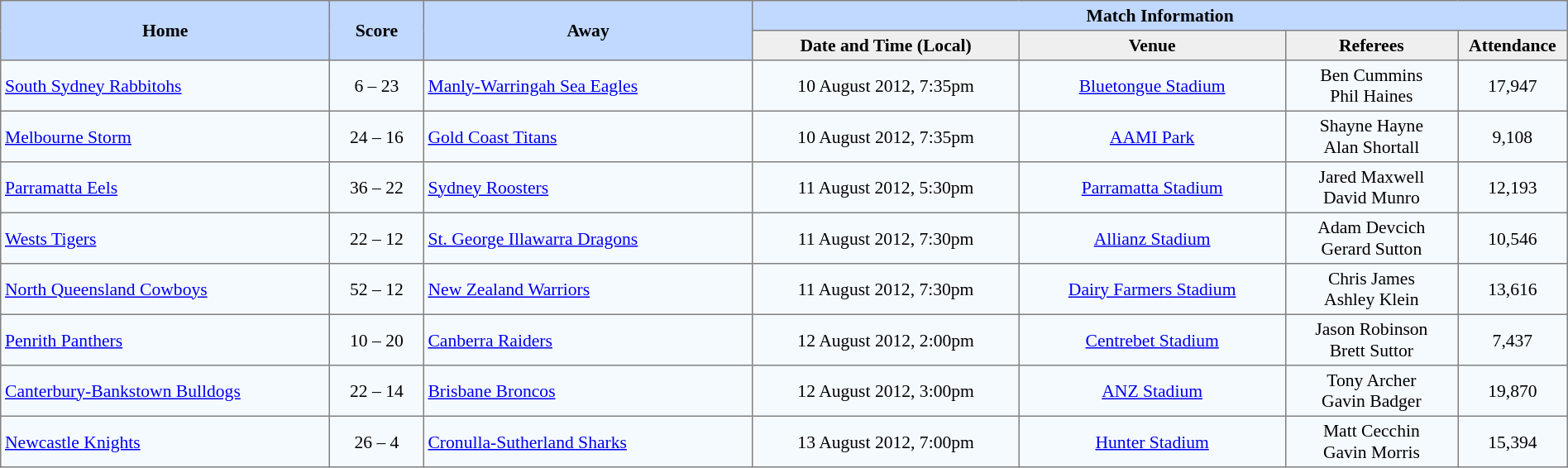<table border="1" cellpadding="3" cellspacing="0" style="border-collapse:collapse; font-size:90%; width:100%;">
<tr style="background:#c1d8ff;">
<th rowspan="2" style="width:21%;">Home</th>
<th rowspan="2" style="width:6%;">Score</th>
<th rowspan="2" style="width:21%;">Away</th>
<th colspan=6>Match Information</th>
</tr>
<tr style="background:#efefef;">
<th width=17%>Date and Time (Local)</th>
<th width=17%>Venue</th>
<th width=11%>Referees</th>
<th width=7%>Attendance</th>
</tr>
<tr style="text-align:center; background:#f5faff;">
<td align=left> <a href='#'>South Sydney Rabbitohs</a></td>
<td>6 – 23</td>
<td align=left> <a href='#'>Manly-Warringah Sea Eagles</a></td>
<td>10 August 2012, 7:35pm</td>
<td><a href='#'>Bluetongue Stadium</a></td>
<td>Ben Cummins <br> Phil Haines</td>
<td>17,947</td>
</tr>
<tr style="text-align:center; background:#f5faff;">
<td align=left> <a href='#'>Melbourne Storm</a></td>
<td>24 – 16</td>
<td align=left> <a href='#'>Gold Coast Titans</a></td>
<td>10 August 2012, 7:35pm</td>
<td><a href='#'>AAMI Park</a></td>
<td>Shayne Hayne <br> Alan Shortall</td>
<td>9,108</td>
</tr>
<tr style="text-align:center; background:#f5faff;">
<td align=left> <a href='#'>Parramatta Eels</a></td>
<td>36 – 22</td>
<td align=left> <a href='#'>Sydney Roosters</a></td>
<td>11 August 2012, 5:30pm</td>
<td><a href='#'>Parramatta Stadium</a></td>
<td>Jared Maxwell <br> David Munro</td>
<td>12,193</td>
</tr>
<tr style="text-align:center; background:#f5faff;">
<td align=left> <a href='#'>Wests Tigers</a></td>
<td>22 – 12</td>
<td align=left> <a href='#'>St. George Illawarra Dragons</a></td>
<td>11 August 2012, 7:30pm</td>
<td><a href='#'>Allianz Stadium</a></td>
<td>Adam Devcich <br> Gerard Sutton</td>
<td>10,546</td>
</tr>
<tr style="text-align:center; background:#f5faff;">
<td align=left> <a href='#'>North Queensland Cowboys</a></td>
<td>52 – 12</td>
<td align=left> <a href='#'>New Zealand Warriors</a></td>
<td>11 August 2012, 7:30pm</td>
<td><a href='#'>Dairy Farmers Stadium</a></td>
<td>Chris James <br> Ashley Klein</td>
<td>13,616</td>
</tr>
<tr style="text-align:center; background:#f5faff;">
<td align=left> <a href='#'>Penrith Panthers</a></td>
<td>10 – 20</td>
<td align=left> <a href='#'>Canberra Raiders</a></td>
<td>12 August 2012, 2:00pm</td>
<td><a href='#'>Centrebet Stadium</a></td>
<td>Jason Robinson <br> Brett Suttor</td>
<td>7,437</td>
</tr>
<tr style="text-align:center; background:#f5faff;">
<td align=left> <a href='#'>Canterbury-Bankstown Bulldogs</a></td>
<td>22 – 14</td>
<td align=left> <a href='#'>Brisbane Broncos</a></td>
<td>12 August 2012, 3:00pm</td>
<td><a href='#'>ANZ Stadium</a></td>
<td>Tony Archer <br> Gavin Badger</td>
<td>19,870</td>
</tr>
<tr style="text-align:center; background:#f5faff;">
<td align=left> <a href='#'>Newcastle Knights</a></td>
<td>26 – 4</td>
<td align=left> <a href='#'>Cronulla-Sutherland Sharks</a></td>
<td>13 August 2012, 7:00pm</td>
<td><a href='#'>Hunter Stadium</a></td>
<td>Matt Cecchin <br> Gavin Morris</td>
<td>15,394</td>
</tr>
</table>
